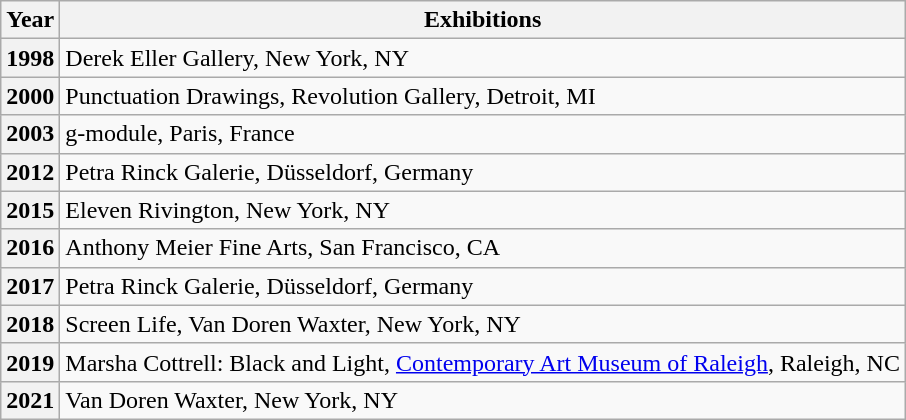<table class=wikitable>
<tr>
<th>Year</th>
<th>Exhibitions</th>
</tr>
<tr>
<th>1998</th>
<td>Derek Eller Gallery, New York, NY</td>
</tr>
<tr>
<th>2000</th>
<td>Punctuation Drawings, Revolution Gallery, Detroit, MI</td>
</tr>
<tr>
<th>2003</th>
<td>g-module, Paris, France </td>
</tr>
<tr>
<th>2012</th>
<td>Petra Rinck Galerie, Düsseldorf, Germany </td>
</tr>
<tr>
<th>2015</th>
<td>Eleven Rivington, New York, NY</td>
</tr>
<tr>
<th>2016</th>
<td>Anthony Meier Fine Arts, San Francisco, CA </td>
</tr>
<tr>
<th>2017</th>
<td>Petra Rinck Galerie, Düsseldorf, Germany </td>
</tr>
<tr>
<th>2018</th>
<td>Screen Life, Van Doren Waxter, New York, NY </td>
</tr>
<tr>
<th>2019</th>
<td>Marsha Cottrell: Black and Light, <a href='#'>Contemporary Art Museum of Raleigh</a>, Raleigh, NC</td>
</tr>
<tr>
<th>2021</th>
<td>Van Doren Waxter, New York, NY</td>
</tr>
</table>
